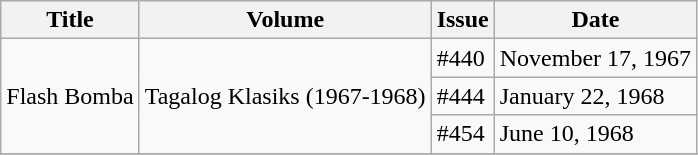<table class="wikitable">
<tr>
<th>Title</th>
<th>Volume</th>
<th>Issue</th>
<th>Date</th>
</tr>
<tr>
<td rowspan=3>Flash Bomba</td>
<td rowspan=3>Tagalog Klasiks (1967-1968)</td>
<td>#440</td>
<td>November 17, 1967</td>
</tr>
<tr>
<td>#444</td>
<td>January 22, 1968</td>
</tr>
<tr>
<td>#454</td>
<td>June 10, 1968</td>
</tr>
<tr>
</tr>
</table>
